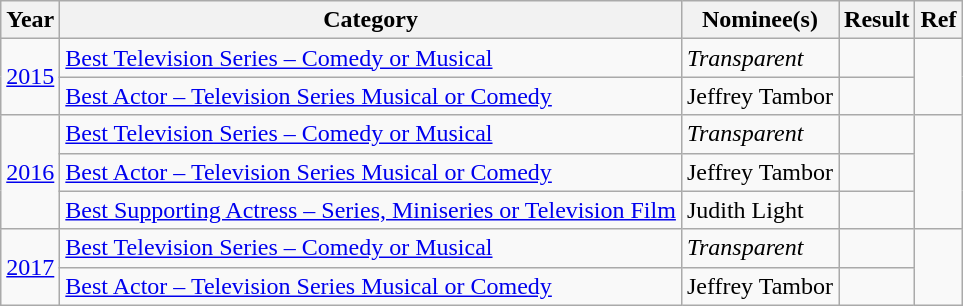<table class="wikitable">
<tr>
<th>Year</th>
<th>Category</th>
<th>Nominee(s)</th>
<th>Result</th>
<th>Ref</th>
</tr>
<tr>
<td rowspan=2><a href='#'>2015</a></td>
<td><a href='#'>Best Television Series – Comedy or Musical</a></td>
<td><em>Transparent</em></td>
<td></td>
<td rowspan=2></td>
</tr>
<tr>
<td><a href='#'>Best Actor – Television Series Musical or Comedy</a></td>
<td>Jeffrey Tambor</td>
<td></td>
</tr>
<tr>
<td rowspan=3><a href='#'>2016</a></td>
<td><a href='#'>Best Television Series – Comedy or Musical</a></td>
<td><em>Transparent</em></td>
<td></td>
<td rowspan=3></td>
</tr>
<tr>
<td><a href='#'>Best Actor – Television Series Musical or Comedy</a></td>
<td>Jeffrey Tambor</td>
<td></td>
</tr>
<tr>
<td><a href='#'>Best Supporting Actress – Series, Miniseries or Television Film</a></td>
<td>Judith Light</td>
<td></td>
</tr>
<tr>
<td rowspan=2><a href='#'>2017</a></td>
<td><a href='#'>Best Television Series – Comedy or Musical</a></td>
<td><em>Transparent</em></td>
<td></td>
<td rowspan=2></td>
</tr>
<tr>
<td><a href='#'>Best Actor – Television Series Musical or Comedy</a></td>
<td>Jeffrey Tambor</td>
<td></td>
</tr>
</table>
